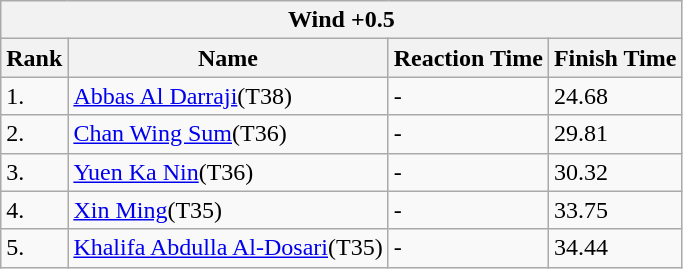<table class="wikitable">
<tr>
<th colspan="4">Wind +0.5</th>
</tr>
<tr>
<th>Rank</th>
<th>Name</th>
<th>Reaction Time</th>
<th>Finish Time</th>
</tr>
<tr>
<td>1.</td>
<td><a href='#'>Abbas Al Darraji</a>(T38)<br></td>
<td>-</td>
<td>24.68</td>
</tr>
<tr>
<td>2.</td>
<td><a href='#'>Chan Wing Sum</a>(T36)<br></td>
<td>-</td>
<td>29.81</td>
</tr>
<tr>
<td>3.</td>
<td><a href='#'>Yuen Ka Nin</a>(T36)<br></td>
<td>-</td>
<td>30.32</td>
</tr>
<tr>
<td>4.</td>
<td><a href='#'>Xin Ming</a>(T35)<br></td>
<td>-</td>
<td>33.75</td>
</tr>
<tr>
<td>5.</td>
<td><a href='#'>Khalifa Abdulla Al-Dosari</a>(T35)<br></td>
<td>-</td>
<td>34.44</td>
</tr>
</table>
